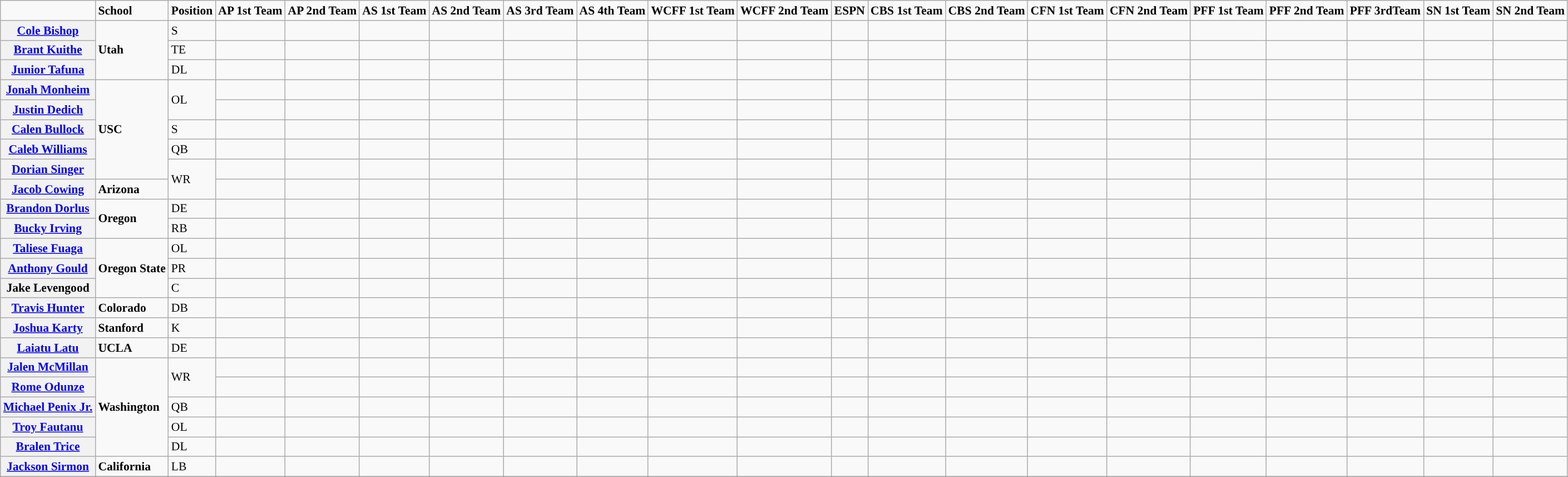<table class="wikitable" style="white-space:nowrap; font-size:90%;">
<tr>
<td></td>
<td><strong>School</strong></td>
<td><strong>Position</strong></td>
<td><strong>AP 1st Team</strong></td>
<td><strong>AP 2nd Team</strong></td>
<td><strong>AS 1st Team</strong></td>
<td><strong>AS 2nd Team</strong></td>
<td><strong>AS 3rd Team</strong></td>
<td><strong>AS 4th Team</strong></td>
<td><strong>WCFF 1st Team</strong></td>
<td><strong>WCFF 2nd Team</strong></td>
<td><strong>ESPN</strong></td>
<td><strong>CBS 1st Team</strong></td>
<td><strong>CBS 2nd Team</strong></td>
<td><strong>CFN 1st Team</strong></td>
<td><strong>CFN 2nd Team</strong></td>
<td><strong>PFF 1st Team</strong></td>
<td><strong>PFF 2nd Team</strong></td>
<td><strong>PFF 3rdTeam</strong></td>
<td><strong>SN 1st Team</strong></td>
<td><strong>SN 2nd Team</strong></td>
</tr>
<tr>
<th><a href='#'>Cole Bishop</a></th>
<td rowspan=3><strong>Utah</strong></td>
<td>S</td>
<td></td>
<td></td>
<td></td>
<td></td>
<td></td>
<td></td>
<td></td>
<td></td>
<td></td>
<td></td>
<td></td>
<td></td>
<td></td>
<td></td>
<td></td>
<td></td>
<td></td>
<td></td>
</tr>
<tr>
<th><a href='#'>Brant Kuithe</a></th>
<td>TE</td>
<td></td>
<td></td>
<td></td>
<td></td>
<td></td>
<td></td>
<td></td>
<td></td>
<td></td>
<td></td>
<td></td>
<td></td>
<td></td>
<td></td>
<td></td>
<td></td>
<td></td>
<td></td>
</tr>
<tr>
<th><a href='#'>Junior Tafuna</a></th>
<td>DL</td>
<td></td>
<td></td>
<td></td>
<td></td>
<td></td>
<td></td>
<td></td>
<td></td>
<td></td>
<td></td>
<td></td>
<td></td>
<td></td>
<td></td>
<td></td>
<td></td>
<td></td>
<td></td>
</tr>
<tr>
<th><a href='#'>Jonah Monheim</a></th>
<td rowspan="5"><strong>USC</strong></td>
<td rowspan="2">OL</td>
<td></td>
<td></td>
<td></td>
<td></td>
<td></td>
<td></td>
<td></td>
<td></td>
<td></td>
<td></td>
<td></td>
<td></td>
<td></td>
<td></td>
<td></td>
<td></td>
<td></td>
<td></td>
</tr>
<tr>
<th><a href='#'>Justin Dedich</a></th>
<td></td>
<td></td>
<td></td>
<td></td>
<td></td>
<td></td>
<td></td>
<td></td>
<td></td>
<td></td>
<td></td>
<td></td>
<td></td>
<td></td>
<td></td>
<td></td>
<td></td>
<td></td>
</tr>
<tr>
<th><a href='#'>Calen Bullock</a></th>
<td>S</td>
<td></td>
<td></td>
<td></td>
<td></td>
<td></td>
<td></td>
<td></td>
<td></td>
<td></td>
<td></td>
<td></td>
<td></td>
<td></td>
<td></td>
<td></td>
<td></td>
<td></td>
<td></td>
</tr>
<tr>
<th><a href='#'>Caleb Williams</a></th>
<td>QB</td>
<td></td>
<td></td>
<td></td>
<td></td>
<td></td>
<td></td>
<td></td>
<td></td>
<td></td>
<td></td>
<td></td>
<td></td>
<td></td>
<td></td>
<td></td>
<td></td>
<td></td>
<td></td>
</tr>
<tr>
<th><a href='#'>Dorian Singer</a></th>
<td rowspan="2">WR</td>
<td></td>
<td></td>
<td></td>
<td></td>
<td></td>
<td></td>
<td></td>
<td></td>
<td></td>
<td></td>
<td></td>
<td></td>
<td></td>
<td></td>
<td></td>
<td></td>
<td></td>
<td></td>
</tr>
<tr>
<th><a href='#'>Jacob Cowing</a></th>
<td><strong>Arizona</strong></td>
<td></td>
<td></td>
<td></td>
<td></td>
<td></td>
<td></td>
<td></td>
<td></td>
<td></td>
<td></td>
<td></td>
<td></td>
<td></td>
<td></td>
<td></td>
<td></td>
<td></td>
<td></td>
</tr>
<tr>
<th><a href='#'>Brandon Dorlus</a></th>
<td rowspan="2"><strong>Oregon</strong></td>
<td>DE</td>
<td></td>
<td></td>
<td></td>
<td></td>
<td></td>
<td></td>
<td></td>
<td></td>
<td></td>
<td></td>
<td></td>
<td></td>
<td></td>
<td></td>
<td></td>
<td></td>
<td></td>
<td></td>
</tr>
<tr>
<th><a href='#'>Bucky Irving</a></th>
<td>RB</td>
<td></td>
<td></td>
<td></td>
<td></td>
<td></td>
<td></td>
<td></td>
<td></td>
<td></td>
<td></td>
<td></td>
<td></td>
<td></td>
<td></td>
<td></td>
<td></td>
<td></td>
<td></td>
</tr>
<tr>
<th><a href='#'>Taliese Fuaga</a></th>
<td rowspan="3"><strong>Oregon State</strong></td>
<td>OL</td>
<td></td>
<td></td>
<td></td>
<td></td>
<td></td>
<td></td>
<td></td>
<td></td>
<td></td>
<td></td>
<td></td>
<td></td>
<td></td>
<td></td>
<td></td>
<td></td>
<td></td>
<td></td>
</tr>
<tr>
<th><a href='#'>Anthony Gould</a></th>
<td>PR</td>
<td></td>
<td></td>
<td></td>
<td></td>
<td></td>
<td></td>
<td></td>
<td></td>
<td></td>
<td></td>
<td></td>
<td></td>
<td></td>
<td></td>
<td></td>
<td></td>
<td></td>
<td></td>
</tr>
<tr>
<th>Jake Levengood</th>
<td>C</td>
<td></td>
<td></td>
<td></td>
<td></td>
<td></td>
<td></td>
<td></td>
<td></td>
<td></td>
<td></td>
<td></td>
<td></td>
<td></td>
<td></td>
<td></td>
<td></td>
<td></td>
<td></td>
</tr>
<tr>
<th><a href='#'>Travis Hunter</a></th>
<td><strong>Colorado</strong></td>
<td>DB</td>
<td></td>
<td></td>
<td></td>
<td></td>
<td></td>
<td></td>
<td></td>
<td></td>
<td></td>
<td></td>
<td></td>
<td></td>
<td></td>
<td></td>
<td></td>
<td></td>
<td></td>
<td></td>
</tr>
<tr>
<th><a href='#'>Joshua Karty</a></th>
<td><strong>Stanford</strong></td>
<td>K</td>
<td></td>
<td></td>
<td></td>
<td></td>
<td></td>
<td></td>
<td></td>
<td></td>
<td></td>
<td></td>
<td></td>
<td></td>
<td></td>
<td></td>
<td></td>
<td></td>
<td></td>
<td></td>
</tr>
<tr>
<th><a href='#'>Laiatu Latu</a></th>
<td><strong>UCLA</strong></td>
<td>DE</td>
<td></td>
<td></td>
<td></td>
<td></td>
<td></td>
<td></td>
<td></td>
<td></td>
<td></td>
<td></td>
<td></td>
<td></td>
<td></td>
<td></td>
<td></td>
<td></td>
<td></td>
<td></td>
</tr>
<tr>
<th><a href='#'>Jalen McMillan</a></th>
<td rowspan="5"><strong>Washington</strong></td>
<td rowspan="2">WR</td>
<td></td>
<td></td>
<td></td>
<td></td>
<td></td>
<td></td>
<td></td>
<td></td>
<td></td>
<td></td>
<td></td>
<td></td>
<td></td>
<td></td>
<td></td>
<td></td>
<td></td>
<td></td>
</tr>
<tr>
<th><a href='#'>Rome Odunze</a></th>
<td></td>
<td></td>
<td></td>
<td></td>
<td></td>
<td></td>
<td></td>
<td></td>
<td></td>
<td></td>
<td></td>
<td></td>
<td></td>
<td></td>
<td></td>
<td></td>
<td></td>
<td></td>
</tr>
<tr>
<th><a href='#'>Michael Penix Jr.</a></th>
<td>QB</td>
<td></td>
<td></td>
<td></td>
<td></td>
<td></td>
<td></td>
<td></td>
<td></td>
<td></td>
<td></td>
<td></td>
<td></td>
<td></td>
<td></td>
<td></td>
<td></td>
<td></td>
<td></td>
</tr>
<tr>
<th><a href='#'>Troy Fautanu</a></th>
<td>OL</td>
<td></td>
<td></td>
<td></td>
<td></td>
<td></td>
<td></td>
<td></td>
<td></td>
<td></td>
<td></td>
<td></td>
<td></td>
<td></td>
<td></td>
<td></td>
<td></td>
<td></td>
<td></td>
</tr>
<tr>
<th><a href='#'>Bralen Trice</a></th>
<td>DL</td>
<td></td>
<td></td>
<td></td>
<td></td>
<td></td>
<td></td>
<td></td>
<td></td>
<td></td>
<td></td>
<td></td>
<td></td>
<td></td>
<td></td>
<td></td>
<td></td>
<td></td>
<td></td>
</tr>
<tr>
<th><a href='#'>Jackson Sirmon</a></th>
<td><strong>California</strong></td>
<td>LB</td>
<td></td>
<td></td>
<td></td>
<td></td>
<td></td>
<td></td>
<td></td>
<td></td>
<td></td>
<td></td>
<td></td>
<td></td>
<td></td>
<td></td>
<td></td>
<td></td>
<td></td>
<td></td>
</tr>
<tr>
</tr>
</table>
